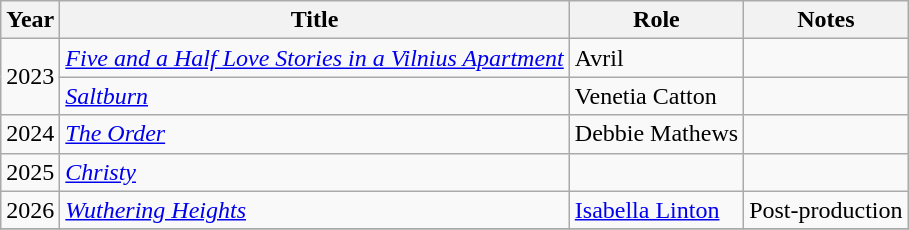<table class="wikitable">
<tr>
<th>Year</th>
<th>Title</th>
<th>Role</th>
<th>Notes</th>
</tr>
<tr>
<td rowspan="2">2023</td>
<td><em><a href='#'>Five and a Half Love Stories in a Vilnius Apartment</a></em></td>
<td>Avril</td>
<td></td>
</tr>
<tr>
<td><em><a href='#'>Saltburn</a></em></td>
<td>Venetia Catton</td>
<td></td>
</tr>
<tr>
<td>2024</td>
<td><em><a href='#'>The Order</a></em></td>
<td>Debbie Mathews</td>
<td></td>
</tr>
<tr>
<td>2025</td>
<td><em><a href='#'>Christy</a></em></td>
<td></td>
</tr>
<tr>
<td>2026</td>
<td><em><a href='#'>Wuthering Heights</a></em></td>
<td><a href='#'>Isabella Linton</a></td>
<td>Post-production</td>
</tr>
<tr>
</tr>
</table>
